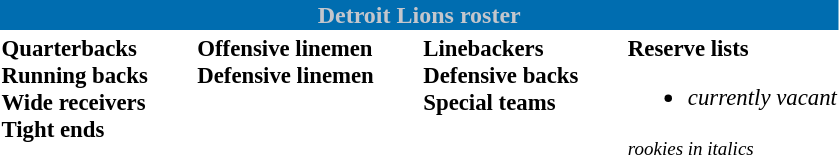<table class="toccolours" style="text-align: left;">
<tr>
<th colspan="7" style="background-color:#006DB0;color:#C3C6CC;text-align:center;">Detroit Lions roster</th>
</tr>
<tr>
<td style="font-size: 95%;" valign="top"><strong>Quarterbacks</strong><br><strong>Running backs</strong><br><strong>Wide receivers</strong><br><strong>Tight ends</strong></td>
<td style="width: 25px;"></td>
<td style="font-size: 95%;" valign="top"><strong>Offensive linemen</strong><br><strong>Defensive linemen</strong></td>
<td style="width: 25px;"></td>
<td style="font-size: 95%;" valign="top"><strong>Linebackers</strong><br><strong>Defensive backs</strong><br><strong>Special teams</strong></td>
<td style="width: 25px;"></td>
<td style="font-size: 95%;" valign="top"><strong>Reserve lists</strong><br><ul><li><em>currently vacant</em></li></ul><small><em>rookies in italics</em></small><br></td>
</tr>
<tr>
</tr>
</table>
